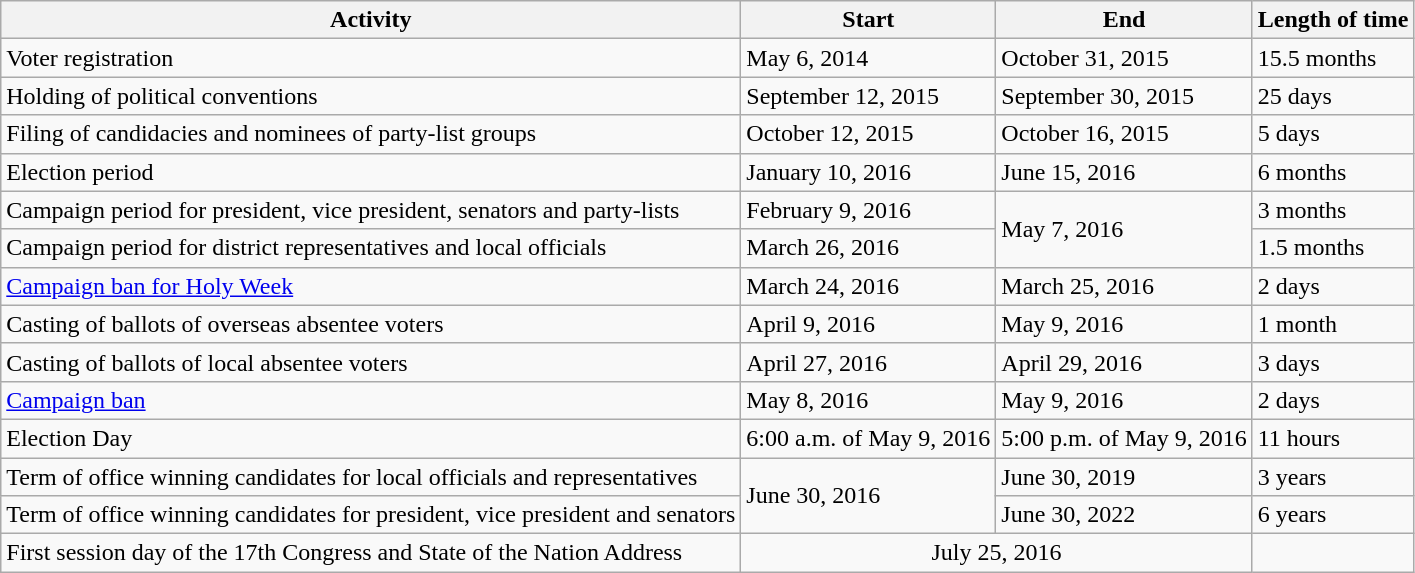<table class="wikitable">
<tr>
<th>Activity</th>
<th>Start</th>
<th>End</th>
<th>Length of time</th>
</tr>
<tr>
<td>Voter registration</td>
<td>May 6, 2014</td>
<td>October 31, 2015</td>
<td>15.5 months</td>
</tr>
<tr>
<td>Holding of political conventions</td>
<td>September 12, 2015</td>
<td>September 30, 2015</td>
<td>25 days</td>
</tr>
<tr>
<td>Filing of candidacies and nominees of party-list groups</td>
<td>October 12, 2015</td>
<td>October 16, 2015</td>
<td>5 days</td>
</tr>
<tr>
<td>Election period</td>
<td>January 10, 2016</td>
<td>June 15, 2016</td>
<td>6 months</td>
</tr>
<tr>
<td>Campaign period for president, vice president, senators and party-lists</td>
<td>February 9, 2016</td>
<td rowspan="2">May 7, 2016</td>
<td>3 months</td>
</tr>
<tr>
<td>Campaign period for district representatives and local officials</td>
<td>March 26, 2016</td>
<td>1.5 months</td>
</tr>
<tr>
<td><a href='#'>Campaign ban for Holy Week</a></td>
<td>March 24, 2016</td>
<td>March 25, 2016</td>
<td>2 days</td>
</tr>
<tr>
<td>Casting of ballots of overseas absentee voters</td>
<td>April 9, 2016</td>
<td>May 9, 2016</td>
<td>1 month</td>
</tr>
<tr>
<td>Casting of ballots of local absentee voters</td>
<td>April 27, 2016</td>
<td>April 29, 2016</td>
<td>3 days</td>
</tr>
<tr>
<td><a href='#'>Campaign ban</a></td>
<td>May 8, 2016</td>
<td>May 9, 2016</td>
<td>2 days</td>
</tr>
<tr>
<td>Election Day</td>
<td>6:00 a.m. of May 9, 2016</td>
<td>5:00 p.m. of May 9, 2016</td>
<td>11 hours</td>
</tr>
<tr>
<td>Term of office winning candidates for local officials and representatives</td>
<td rowspan="2">June 30, 2016</td>
<td>June 30, 2019</td>
<td>3 years</td>
</tr>
<tr>
<td>Term of office winning candidates for president, vice president and senators</td>
<td>June 30, 2022</td>
<td>6 years</td>
</tr>
<tr>
<td>First session day of the 17th Congress and State of the Nation Address</td>
<td colspan="2" align=center>July 25, 2016</td>
<td></td>
</tr>
</table>
